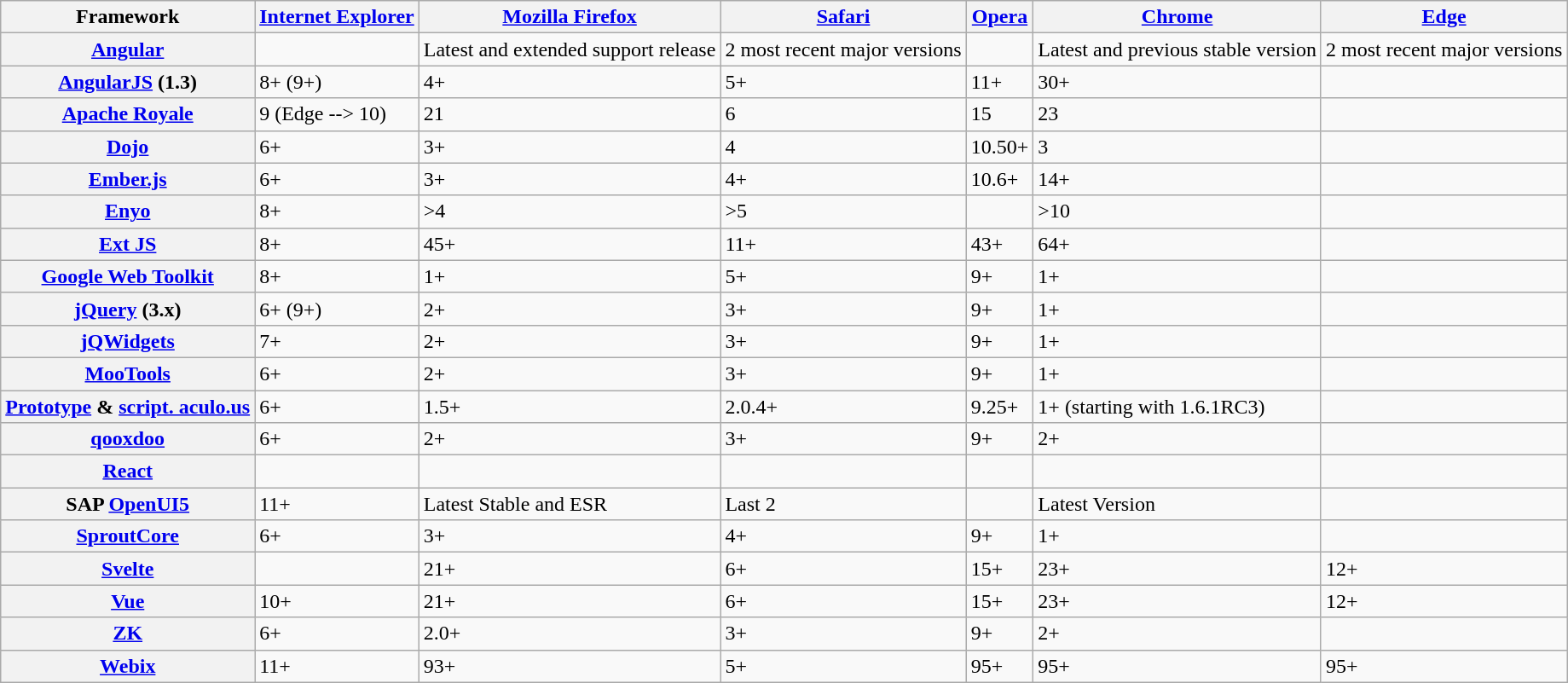<table class="wikitable sortable">
<tr>
<th>Framework</th>
<th><a href='#'>Internet Explorer</a></th>
<th><a href='#'>Mozilla Firefox</a></th>
<th><a href='#'>Safari</a></th>
<th><a href='#'>Opera</a></th>
<th><a href='#'>Chrome</a></th>
<th><a href='#'>Edge</a></th>
</tr>
<tr>
<th><a href='#'>Angular</a></th>
<td></td>
<td> Latest and extended support release</td>
<td> 2 most recent major versions</td>
<td></td>
<td> Latest and previous stable version</td>
<td> 2 most recent major versions</td>
</tr>
<tr>
<th><a href='#'>AngularJS</a> (1.3)</th>
<td> 8+ (9+)</td>
<td> 4+</td>
<td> 5+</td>
<td> 11+</td>
<td> 30+</td>
<td></td>
</tr>
<tr>
<th><a href='#'>Apache Royale</a></th>
<td> 9 (Edge --> 10)</td>
<td> 21</td>
<td> 6</td>
<td> 15</td>
<td> 23</td>
<td></td>
</tr>
<tr>
<th><a href='#'>Dojo</a></th>
<td> 6+</td>
<td> 3+</td>
<td> 4</td>
<td> 10.50+</td>
<td> 3</td>
<td></td>
</tr>
<tr>
<th><a href='#'>Ember.js</a></th>
<td> 6+</td>
<td> 3+</td>
<td> 4+</td>
<td> 10.6+</td>
<td> 14+</td>
<td></td>
</tr>
<tr>
<th><a href='#'>Enyo</a></th>
<td> 8+</td>
<td> >4</td>
<td> >5</td>
<td></td>
<td> >10</td>
<td></td>
</tr>
<tr>
<th><a href='#'>Ext JS</a></th>
<td> 8+</td>
<td> 45+</td>
<td> 11+</td>
<td> 43+</td>
<td> 64+</td>
<td></td>
</tr>
<tr>
<th><a href='#'>Google Web Toolkit</a></th>
<td> 8+</td>
<td> 1+</td>
<td> 5+</td>
<td> 9+</td>
<td> 1+</td>
<td></td>
</tr>
<tr>
<th><a href='#'>jQuery</a> (3.x)</th>
<td> 6+ (9+)</td>
<td> 2+</td>
<td> 3+</td>
<td> 9+</td>
<td> 1+</td>
<td></td>
</tr>
<tr>
<th><a href='#'>jQWidgets</a></th>
<td> 7+</td>
<td> 2+</td>
<td> 3+</td>
<td> 9+</td>
<td> 1+</td>
<td></td>
</tr>
<tr>
<th><a href='#'>MooTools</a></th>
<td> 6+</td>
<td> 2+</td>
<td> 3+</td>
<td> 9+</td>
<td> 1+</td>
<td></td>
</tr>
<tr>
<th><a href='#'>Prototype</a> & <a href='#'>script. aculo.us</a></th>
<td> 6+</td>
<td> 1.5+</td>
<td> 2.0.4+</td>
<td> 9.25+</td>
<td> 1+ (starting with 1.6.1RC3)</td>
<td></td>
</tr>
<tr>
<th><a href='#'>qooxdoo</a></th>
<td> 6+</td>
<td> 2+</td>
<td> 3+</td>
<td> 9+</td>
<td> 2+</td>
<td></td>
</tr>
<tr>
<th><a href='#'>React</a></th>
<td></td>
<td></td>
<td></td>
<td></td>
<td></td>
<td></td>
</tr>
<tr>
<th>SAP <a href='#'>OpenUI5</a></th>
<td>11+</td>
<td>Latest Stable and ESR</td>
<td>Last 2</td>
<td></td>
<td>Latest Version</td>
<td></td>
</tr>
<tr>
<th><a href='#'>SproutCore</a></th>
<td> 6+</td>
<td> 3+</td>
<td> 4+</td>
<td> 9+</td>
<td> 1+</td>
<td></td>
</tr>
<tr>
<th><a href='#'>Svelte</a></th>
<td></td>
<td> 21+</td>
<td> 6+</td>
<td> 15+</td>
<td> 23+</td>
<td>12+</td>
</tr>
<tr>
<th><a href='#'>Vue</a></th>
<td>10+</td>
<td>21+</td>
<td>6+</td>
<td>15+</td>
<td>23+</td>
<td>12+</td>
</tr>
<tr>
<th><a href='#'>ZK</a></th>
<td> 6+</td>
<td> 2.0+</td>
<td> 3+</td>
<td> 9+</td>
<td> 2+</td>
<td></td>
</tr>
<tr>
<th><a href='#'>Webix</a></th>
<td> 11+</td>
<td> 93+</td>
<td> 5+</td>
<td> 95+</td>
<td> 95+</td>
<td> 95+</td>
</tr>
</table>
